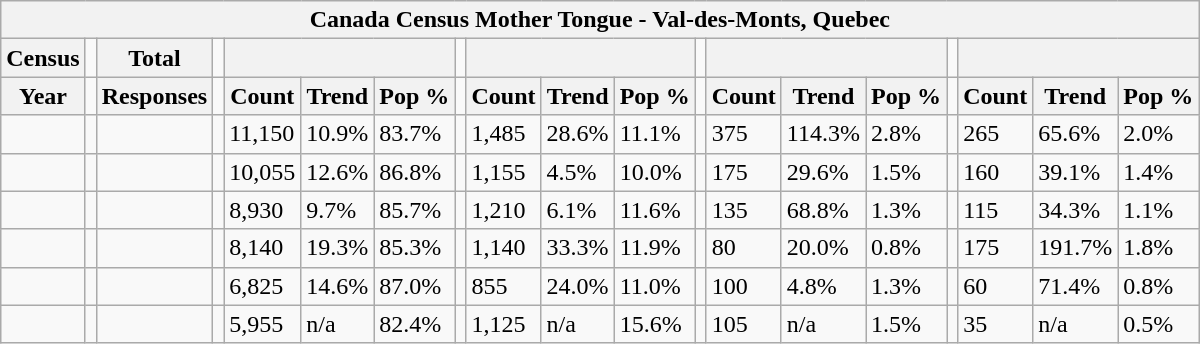<table class="wikitable">
<tr>
<th colspan="19">Canada Census Mother Tongue - Val-des-Monts, Quebec</th>
</tr>
<tr>
<th>Census</th>
<td></td>
<th>Total</th>
<td colspan="1"></td>
<th colspan="3"></th>
<td colspan="1"></td>
<th colspan="3"></th>
<td colspan="1"></td>
<th colspan="3"></th>
<td colspan="1"></td>
<th colspan="3"></th>
</tr>
<tr>
<th>Year</th>
<td></td>
<th>Responses</th>
<td></td>
<th>Count</th>
<th>Trend</th>
<th>Pop %</th>
<td></td>
<th>Count</th>
<th>Trend</th>
<th>Pop %</th>
<td></td>
<th>Count</th>
<th>Trend</th>
<th>Pop %</th>
<td></td>
<th>Count</th>
<th>Trend</th>
<th>Pop %</th>
</tr>
<tr>
<td></td>
<td></td>
<td></td>
<td></td>
<td>11,150</td>
<td> 10.9%</td>
<td>83.7%</td>
<td></td>
<td>1,485</td>
<td> 28.6%</td>
<td>11.1%</td>
<td></td>
<td>375</td>
<td> 114.3%</td>
<td>2.8%</td>
<td></td>
<td>265</td>
<td> 65.6%</td>
<td>2.0%</td>
</tr>
<tr>
<td></td>
<td></td>
<td></td>
<td></td>
<td>10,055</td>
<td> 12.6%</td>
<td>86.8%</td>
<td></td>
<td>1,155</td>
<td> 4.5%</td>
<td>10.0%</td>
<td></td>
<td>175</td>
<td> 29.6%</td>
<td>1.5%</td>
<td></td>
<td>160</td>
<td> 39.1%</td>
<td>1.4%</td>
</tr>
<tr>
<td></td>
<td></td>
<td></td>
<td></td>
<td>8,930</td>
<td> 9.7%</td>
<td>85.7%</td>
<td></td>
<td>1,210</td>
<td> 6.1%</td>
<td>11.6%</td>
<td></td>
<td>135</td>
<td> 68.8%</td>
<td>1.3%</td>
<td></td>
<td>115</td>
<td> 34.3%</td>
<td>1.1%</td>
</tr>
<tr>
<td></td>
<td></td>
<td></td>
<td></td>
<td>8,140</td>
<td> 19.3%</td>
<td>85.3%</td>
<td></td>
<td>1,140</td>
<td> 33.3%</td>
<td>11.9%</td>
<td></td>
<td>80</td>
<td> 20.0%</td>
<td>0.8%</td>
<td></td>
<td>175</td>
<td> 191.7%</td>
<td>1.8%</td>
</tr>
<tr>
<td></td>
<td></td>
<td></td>
<td></td>
<td>6,825</td>
<td> 14.6%</td>
<td>87.0%</td>
<td></td>
<td>855</td>
<td> 24.0%</td>
<td>11.0%</td>
<td></td>
<td>100</td>
<td> 4.8%</td>
<td>1.3%</td>
<td></td>
<td>60</td>
<td> 71.4%</td>
<td>0.8%</td>
</tr>
<tr>
<td></td>
<td></td>
<td></td>
<td></td>
<td>5,955</td>
<td>n/a</td>
<td>82.4%</td>
<td></td>
<td>1,125</td>
<td>n/a</td>
<td>15.6%</td>
<td></td>
<td>105</td>
<td>n/a</td>
<td>1.5%</td>
<td></td>
<td>35</td>
<td>n/a</td>
<td>0.5%</td>
</tr>
</table>
